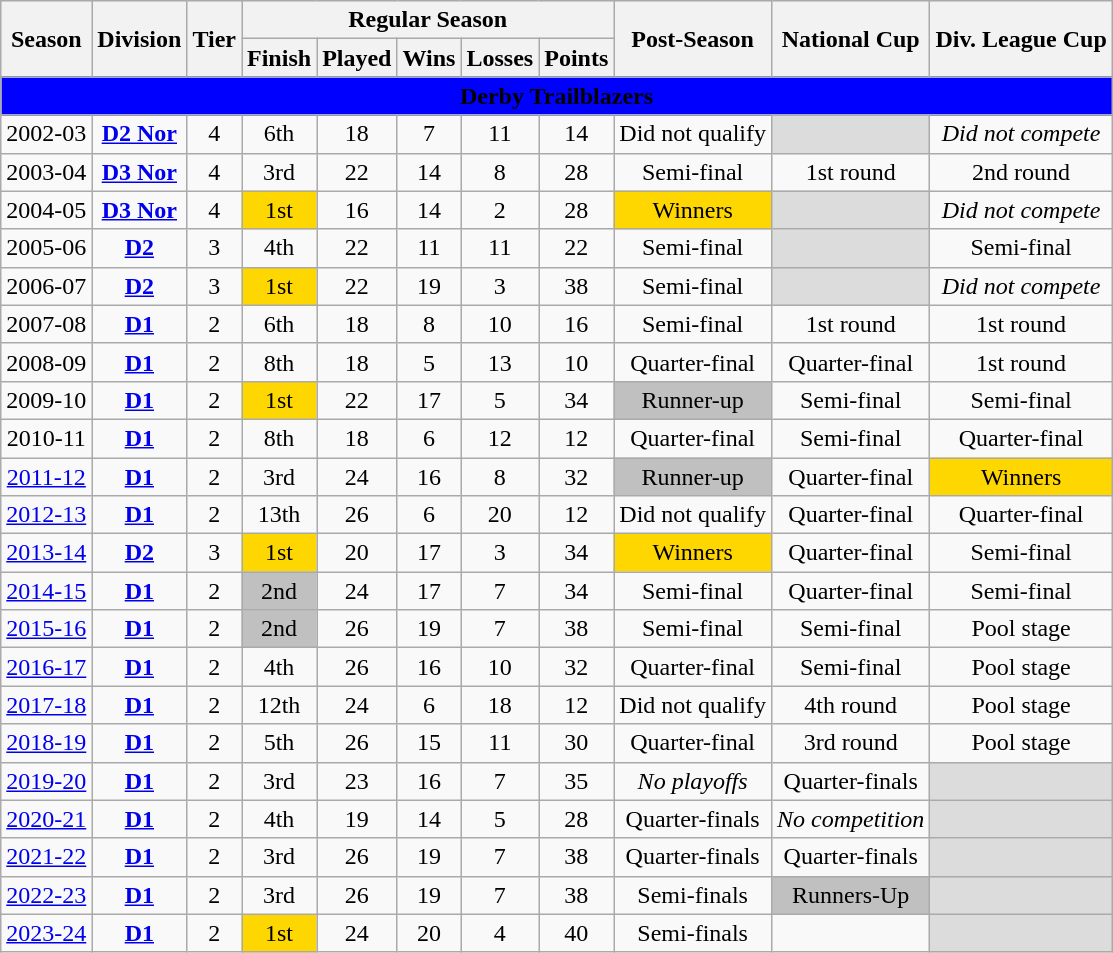<table class="wikitable" style="font-size:100%;">
<tr bgcolor="#efefef">
<th rowspan="2">Season</th>
<th rowspan="2">Division</th>
<th rowspan="2">Tier</th>
<th colspan="5">Regular Season</th>
<th rowspan="2">Post-Season</th>
<th rowspan="2">National Cup</th>
<th rowspan="2">Div. League Cup</th>
</tr>
<tr>
<th>Finish</th>
<th>Played</th>
<th>Wins</th>
<th>Losses</th>
<th>Points</th>
</tr>
<tr>
<td colspan="12" align=center bgcolor="#0000FF"><span><strong>Derby Trailblazers</strong> </span></td>
</tr>
<tr>
<td style="text-align:center;">2002-03</td>
<td style="text-align:center;"><strong><a href='#'>D2 Nor</a></strong></td>
<td style="text-align:center;">4</td>
<td style="text-align:center;">6th</td>
<td style="text-align:center;">18</td>
<td style="text-align:center;">7</td>
<td style="text-align:center;">11</td>
<td style="text-align:center;">14</td>
<td style="text-align:center;">Did not qualify</td>
<td style="text-align:center;"bgcolor=#dcdcdc></td>
<td style="text-align:center;"><em>Did not compete</em></td>
</tr>
<tr>
<td style="text-align:center;">2003-04</td>
<td style="text-align:center;"><strong><a href='#'>D3 Nor</a></strong></td>
<td style="text-align:center;">4</td>
<td style="text-align:center;">3rd</td>
<td style="text-align:center;">22</td>
<td style="text-align:center;">14</td>
<td style="text-align:center;">8</td>
<td style="text-align:center;">28</td>
<td style="text-align:center;">Semi-final</td>
<td style="text-align:center;">1st round</td>
<td style="text-align:center;">2nd round</td>
</tr>
<tr>
<td style="text-align:center;">2004-05</td>
<td style="text-align:center;"><strong><a href='#'>D3 Nor</a></strong></td>
<td style="text-align:center;">4</td>
<td style="text-align:center;"bgcolor=gold>1st</td>
<td style="text-align:center;">16</td>
<td style="text-align:center;">14</td>
<td style="text-align:center;">2</td>
<td style="text-align:center;">28</td>
<td style="text-align:center;"bgcolor=gold>Winners</td>
<td style="text-align:center;"bgcolor=#dcdcdc></td>
<td style="text-align:center;"><em>Did not compete</em></td>
</tr>
<tr>
<td style="text-align:center;">2005-06</td>
<td style="text-align:center;"><strong><a href='#'>D2</a></strong></td>
<td style="text-align:center;">3</td>
<td style="text-align:center;">4th</td>
<td style="text-align:center;">22</td>
<td style="text-align:center;">11</td>
<td style="text-align:center;">11</td>
<td style="text-align:center;">22</td>
<td style="text-align:center;">Semi-final</td>
<td style="text-align:center;"bgcolor=#dcdcdc></td>
<td style="text-align:center;">Semi-final</td>
</tr>
<tr>
<td style="text-align:center;">2006-07</td>
<td style="text-align:center;"><strong><a href='#'>D2</a></strong></td>
<td style="text-align:center;">3</td>
<td style="text-align:center;"bgcolor=gold>1st</td>
<td style="text-align:center;">22</td>
<td style="text-align:center;">19</td>
<td style="text-align:center;">3</td>
<td style="text-align:center;">38</td>
<td style="text-align:center;">Semi-final</td>
<td style="text-align:center;"bgcolor=#dcdcdc></td>
<td style="text-align:center;"><em>Did not compete</em></td>
</tr>
<tr>
<td style="text-align:center;">2007-08</td>
<td style="text-align:center;"><strong><a href='#'>D1</a></strong></td>
<td style="text-align:center;">2</td>
<td style="text-align:center;">6th</td>
<td style="text-align:center;">18</td>
<td style="text-align:center;">8</td>
<td style="text-align:center;">10</td>
<td style="text-align:center;">16</td>
<td style="text-align:center;">Semi-final</td>
<td style="text-align:center;">1st round</td>
<td style="text-align:center;">1st round</td>
</tr>
<tr>
<td style="text-align:center;">2008-09</td>
<td style="text-align:center;"><strong><a href='#'>D1</a></strong></td>
<td style="text-align:center;">2</td>
<td style="text-align:center;">8th</td>
<td style="text-align:center;">18</td>
<td style="text-align:center;">5</td>
<td style="text-align:center;">13</td>
<td style="text-align:center;">10</td>
<td style="text-align:center;">Quarter-final</td>
<td style="text-align:center;">Quarter-final</td>
<td style="text-align:center;">1st round</td>
</tr>
<tr>
<td style="text-align:center;">2009-10</td>
<td style="text-align:center;"><strong><a href='#'>D1</a></strong></td>
<td style="text-align:center;">2</td>
<td style="text-align:center;"bgcolor=gold>1st</td>
<td style="text-align:center;">22</td>
<td style="text-align:center;">17</td>
<td style="text-align:center;">5</td>
<td style="text-align:center;">34</td>
<td style="text-align:center;"bgcolor=silver>Runner-up</td>
<td style="text-align:center;">Semi-final</td>
<td style="text-align:center;">Semi-final</td>
</tr>
<tr>
<td style="text-align:center;">2010-11</td>
<td style="text-align:center;"><strong><a href='#'>D1</a></strong></td>
<td style="text-align:center;">2</td>
<td style="text-align:center;">8th</td>
<td style="text-align:center;">18</td>
<td style="text-align:center;">6</td>
<td style="text-align:center;">12</td>
<td style="text-align:center;">12</td>
<td style="text-align:center;">Quarter-final</td>
<td style="text-align:center;">Semi-final</td>
<td style="text-align:center;">Quarter-final</td>
</tr>
<tr>
<td style="text-align:center;"><a href='#'>2011-12</a></td>
<td style="text-align:center;"><strong><a href='#'>D1</a></strong></td>
<td style="text-align:center;">2</td>
<td style="text-align:center;">3rd</td>
<td style="text-align:center;">24</td>
<td style="text-align:center;">16</td>
<td style="text-align:center;">8</td>
<td style="text-align:center;">32</td>
<td style="text-align:center;"bgcolor=silver>Runner-up</td>
<td style="text-align:center;">Quarter-final</td>
<td style="text-align:center;"bgcolor=gold>Winners</td>
</tr>
<tr>
<td style="text-align:center;"><a href='#'>2012-13</a></td>
<td style="text-align:center;"><strong><a href='#'>D1</a></strong></td>
<td style="text-align:center;">2</td>
<td style="text-align:center;">13th</td>
<td style="text-align:center;">26</td>
<td style="text-align:center;">6</td>
<td style="text-align:center;">20</td>
<td style="text-align:center;">12</td>
<td style="text-align:center;">Did not qualify</td>
<td style="text-align:center;">Quarter-final</td>
<td style="text-align:center;">Quarter-final</td>
</tr>
<tr>
<td style="text-align:center;"><a href='#'>2013-14</a></td>
<td style="text-align:center;"><strong><a href='#'>D2</a></strong></td>
<td style="text-align:center;">3</td>
<td style="text-align:center;"bgcolor=gold>1st</td>
<td style="text-align:center;">20</td>
<td style="text-align:center;">17</td>
<td style="text-align:center;">3</td>
<td style="text-align:center;">34</td>
<td style="text-align:center;"bgcolor=gold>Winners</td>
<td style="text-align:center;">Quarter-final</td>
<td style="text-align:center;">Semi-final</td>
</tr>
<tr>
<td style="text-align:center;"><a href='#'>2014-15</a></td>
<td style="text-align:center;"><strong><a href='#'>D1</a></strong></td>
<td style="text-align:center;">2</td>
<td style="text-align:center;"bgcolor=silver>2nd</td>
<td style="text-align:center;">24</td>
<td style="text-align:center;">17</td>
<td style="text-align:center;">7</td>
<td style="text-align:center;">34</td>
<td style="text-align:center;">Semi-final</td>
<td style="text-align:center;">Quarter-final</td>
<td style="text-align:center;">Semi-final</td>
</tr>
<tr>
<td style="text-align:center;"><a href='#'>2015-16</a></td>
<td style="text-align:center;"><strong><a href='#'>D1</a></strong></td>
<td style="text-align:center;">2</td>
<td style="text-align:center;"bgcolor=silver>2nd</td>
<td style="text-align:center;">26</td>
<td style="text-align:center;">19</td>
<td style="text-align:center;">7</td>
<td style="text-align:center;">38</td>
<td style="text-align:center;">Semi-final</td>
<td style="text-align:center;">Semi-final</td>
<td style="text-align:center;">Pool stage</td>
</tr>
<tr>
<td style="text-align:center;"><a href='#'>2016-17</a></td>
<td style="text-align:center;"><strong><a href='#'>D1</a></strong></td>
<td style="text-align:center;">2</td>
<td style="text-align:center;">4th</td>
<td style="text-align:center;">26</td>
<td style="text-align:center;">16</td>
<td style="text-align:center;">10</td>
<td style="text-align:center;">32</td>
<td style="text-align:center;">Quarter-final</td>
<td style="text-align:center;">Semi-final</td>
<td style="text-align:center;">Pool stage</td>
</tr>
<tr>
<td style="text-align:center;"><a href='#'>2017-18</a></td>
<td style="text-align:center;"><strong><a href='#'>D1</a></strong></td>
<td style="text-align:center;">2</td>
<td style="text-align:center;">12th</td>
<td style="text-align:center;">24</td>
<td style="text-align:center;">6</td>
<td style="text-align:center;">18</td>
<td style="text-align:center;">12</td>
<td style="text-align:center;">Did not qualify</td>
<td style="text-align:center;">4th round</td>
<td style="text-align:center;">Pool stage</td>
</tr>
<tr>
<td style="text-align:center;"><a href='#'>2018-19</a></td>
<td style="text-align:center;"><strong><a href='#'>D1</a></strong></td>
<td style="text-align:center;">2</td>
<td style="text-align:center;">5th</td>
<td style="text-align:center;">26</td>
<td style="text-align:center;">15</td>
<td style="text-align:center;">11</td>
<td style="text-align:center;">30</td>
<td style="text-align:center;">Quarter-final</td>
<td style="text-align:center;">3rd round</td>
<td style="text-align:center;">Pool stage</td>
</tr>
<tr>
<td style="text-align:center;"><a href='#'>2019-20</a></td>
<td style="text-align:center;"><strong><a href='#'>D1</a></strong></td>
<td style="text-align:center;">2</td>
<td style="text-align:center;">3rd</td>
<td style="text-align:center;">23</td>
<td style="text-align:center;">16</td>
<td style="text-align:center;">7</td>
<td style="text-align:center;">35</td>
<td style="text-align:center;"><em>No playoffs</em></td>
<td style="text-align:center;">Quarter-finals</td>
<td style="text-align:center;"bgcolor=#dcdcdc></td>
</tr>
<tr>
<td style="text-align:center;"><a href='#'>2020-21</a></td>
<td style="text-align:center;"><strong><a href='#'>D1</a></strong></td>
<td style="text-align:center;">2</td>
<td style="text-align:center;">4th</td>
<td style="text-align:center;">19</td>
<td style="text-align:center;">14</td>
<td style="text-align:center;">5</td>
<td style="text-align:center;">28</td>
<td style="text-align:center;">Quarter-finals</td>
<td style="text-align:center;"><em>No competition</em></td>
<td style="text-align:center;"bgcolor=#dcdcdc></td>
</tr>
<tr>
<td style="text-align:center;"><a href='#'>2021-22</a></td>
<td style="text-align:center;"><strong><a href='#'>D1</a></strong></td>
<td style="text-align:center;">2</td>
<td style="text-align:center;">3rd</td>
<td style="text-align:center;">26</td>
<td style="text-align:center;">19</td>
<td style="text-align:center;">7</td>
<td style="text-align:center;">38</td>
<td style="text-align:center;">Quarter-finals</td>
<td style="text-align:center;">Quarter-finals</td>
<td style="text-align:center;"bgcolor=#dcdcdc></td>
</tr>
<tr>
<td style="text-align:center;"><a href='#'>2022-23</a></td>
<td style="text-align:center;"><strong><a href='#'>D1</a></strong></td>
<td style="text-align:center;">2</td>
<td style="text-align:center;">3rd</td>
<td style="text-align:center;">26</td>
<td style="text-align:center;">19</td>
<td style="text-align:center;">7</td>
<td style="text-align:center;">38</td>
<td style="text-align:center;">Semi-finals</td>
<td style="text-align:center;"bgcolor=silver>Runners-Up</td>
<td style="text-align:center;"bgcolor=#dcdcdc></td>
</tr>
<tr>
<td style="text-align:center;"><a href='#'>2023-24</a></td>
<td style="text-align:center;"><strong><a href='#'>D1</a></strong></td>
<td style="text-align:center;">2</td>
<td style="text-align:center;"bgcolor=gold>1st</td>
<td style="text-align:center;">24</td>
<td style="text-align:center;">20</td>
<td style="text-align:center;">4</td>
<td style="text-align:center;">40</td>
<td style="text-align:center;">Semi-finals</td>
<td style="text-align:center;"></td>
<td style="text-align:center;"bgcolor=#dcdcdc></td>
</tr>
</table>
